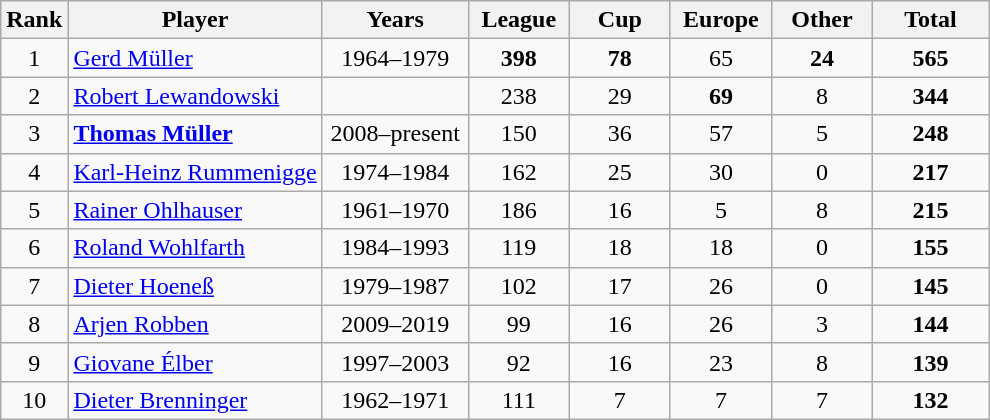<table class="wikitable sortable nowrap" style="text-align:center">
<tr>
<th>Rank</th>
<th>Player</th>
<th width=90>Years</th>
<th width=60>League</th>
<th width=60>Cup</th>
<th width=60>Europe</th>
<th width=60>Other</th>
<th width=70>Total</th>
</tr>
<tr>
<td>1</td>
<td style="text-align:left;"> <a href='#'>Gerd Müller</a></td>
<td>1964–1979</td>
<td><strong>398</strong></td>
<td><strong>78</strong></td>
<td>65</td>
<td><strong>24</strong></td>
<td><strong>565</strong></td>
</tr>
<tr>
<td>2</td>
<td style="text-align:left;"> <a href='#'>Robert Lewandowski</a></td>
<td></td>
<td>238</td>
<td>29</td>
<td><strong>69</strong></td>
<td>8</td>
<td><strong>344</strong></td>
</tr>
<tr>
<td>3</td>
<td style="text-align:left;"> <strong><a href='#'>Thomas Müller</a></strong></td>
<td>2008–present</td>
<td>150</td>
<td>36</td>
<td>57</td>
<td>5</td>
<td><strong>248</strong></td>
</tr>
<tr>
<td>4</td>
<td style="text-align:left;"> <a href='#'>Karl-Heinz Rummenigge</a></td>
<td>1974–1984</td>
<td>162</td>
<td>25</td>
<td>30</td>
<td>0</td>
<td><strong>217</strong></td>
</tr>
<tr>
<td>5</td>
<td style="text-align:left;"> <a href='#'>Rainer Ohlhauser</a></td>
<td>1961–1970</td>
<td>186</td>
<td>16</td>
<td>5</td>
<td>8</td>
<td><strong>215</strong></td>
</tr>
<tr>
<td>6</td>
<td style="text-align:left;"> <a href='#'>Roland Wohlfarth</a></td>
<td>1984–1993</td>
<td>119</td>
<td>18</td>
<td>18</td>
<td>0</td>
<td><strong>155</strong></td>
</tr>
<tr>
<td>7</td>
<td style="text-align:left;"> <a href='#'>Dieter Hoeneß</a></td>
<td>1979–1987</td>
<td>102</td>
<td>17</td>
<td>26</td>
<td>0</td>
<td><strong>145</strong></td>
</tr>
<tr>
<td>8</td>
<td style="text-align:left;"> <a href='#'>Arjen Robben</a></td>
<td>2009–2019</td>
<td>99</td>
<td>16</td>
<td>26</td>
<td>3</td>
<td><strong>144</strong></td>
</tr>
<tr>
<td>9</td>
<td style="text-align:left;"> <a href='#'>Giovane Élber</a></td>
<td>1997–2003</td>
<td>92</td>
<td>16</td>
<td>23</td>
<td>8</td>
<td><strong>139</strong></td>
</tr>
<tr>
<td>10</td>
<td style="text-align:left;"> <a href='#'>Dieter Brenninger</a></td>
<td>1962–1971</td>
<td>111</td>
<td>7</td>
<td>7</td>
<td>7</td>
<td><strong>132</strong></td>
</tr>
</table>
